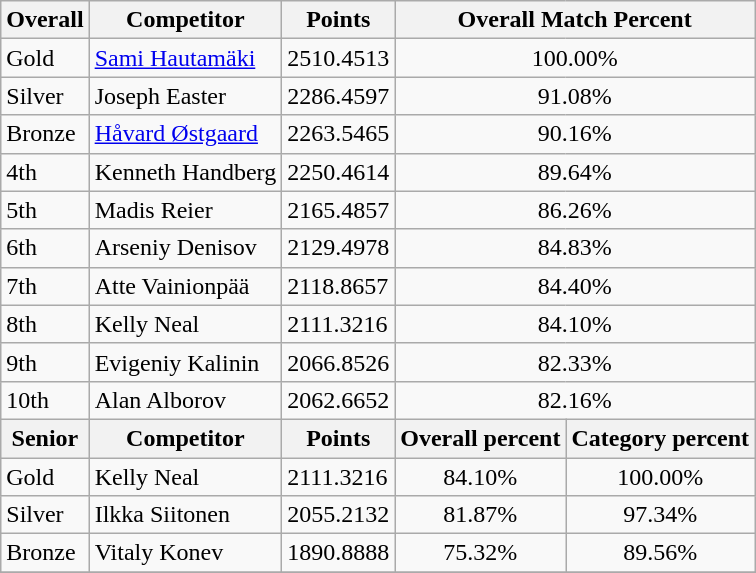<table class="wikitable" style="text-align: left;">
<tr>
<th>Overall</th>
<th>Competitor</th>
<th>Points</th>
<th colspan="2">Overall Match Percent</th>
</tr>
<tr>
<td> Gold</td>
<td> <a href='#'>Sami Hautamäki</a></td>
<td>2510.4513</td>
<td colspan="2" style="text-align: center;">100.00%</td>
</tr>
<tr>
<td> Silver</td>
<td> Joseph Easter</td>
<td>2286.4597</td>
<td colspan="2" style="text-align: center;">91.08%</td>
</tr>
<tr>
<td> Bronze</td>
<td> <a href='#'>Håvard Østgaard</a></td>
<td>2263.5465</td>
<td colspan="2" style="text-align: center;">90.16%</td>
</tr>
<tr>
<td>4th</td>
<td> Kenneth Handberg</td>
<td>2250.4614</td>
<td colspan="2" style="text-align: center;">89.64%</td>
</tr>
<tr>
<td>5th</td>
<td> Madis Reier</td>
<td>2165.4857</td>
<td colspan="2" style="text-align: center;">86.26%</td>
</tr>
<tr>
<td>6th</td>
<td> Arseniy Denisov</td>
<td>2129.4978</td>
<td colspan="2" style="text-align: center;">84.83%</td>
</tr>
<tr>
<td>7th</td>
<td> Atte Vainionpää</td>
<td>2118.8657</td>
<td colspan="2" style="text-align: center;">84.40%</td>
</tr>
<tr>
<td>8th</td>
<td> Kelly Neal</td>
<td>2111.3216</td>
<td colspan="2" style="text-align: center;">84.10%</td>
</tr>
<tr>
<td>9th</td>
<td> Evigeniy Kalinin</td>
<td>2066.8526</td>
<td colspan="2" style="text-align: center;">82.33%</td>
</tr>
<tr>
<td>10th</td>
<td> Alan Alborov</td>
<td>2062.6652</td>
<td colspan="2" style="text-align: center;">82.16%</td>
</tr>
<tr>
<th>Senior</th>
<th>Competitor</th>
<th>Points</th>
<th>Overall percent</th>
<th>Category percent</th>
</tr>
<tr>
<td> Gold</td>
<td> Kelly Neal</td>
<td>2111.3216</td>
<td style="text-align: center;">84.10%</td>
<td style="text-align: center;">100.00%</td>
</tr>
<tr>
<td> Silver</td>
<td> Ilkka Siitonen</td>
<td>2055.2132</td>
<td style="text-align: center;">81.87%</td>
<td style="text-align: center;">97.34%</td>
</tr>
<tr>
<td> Bronze</td>
<td> Vitaly Konev</td>
<td>1890.8888</td>
<td style="text-align: center;">75.32%</td>
<td style="text-align: center;">89.56%</td>
</tr>
<tr>
</tr>
</table>
